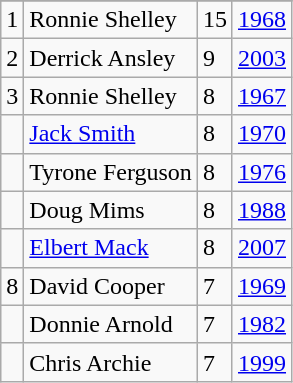<table class="wikitable">
<tr>
</tr>
<tr>
<td>1</td>
<td>Ronnie Shelley</td>
<td>15</td>
<td><a href='#'>1968</a></td>
</tr>
<tr>
<td>2</td>
<td>Derrick Ansley</td>
<td>9</td>
<td><a href='#'>2003</a></td>
</tr>
<tr>
<td>3</td>
<td>Ronnie Shelley</td>
<td>8</td>
<td><a href='#'>1967</a></td>
</tr>
<tr>
<td></td>
<td><a href='#'>Jack Smith</a></td>
<td>8</td>
<td><a href='#'>1970</a></td>
</tr>
<tr>
<td></td>
<td>Tyrone Ferguson</td>
<td>8</td>
<td><a href='#'>1976</a></td>
</tr>
<tr>
<td></td>
<td>Doug Mims</td>
<td>8</td>
<td><a href='#'>1988</a></td>
</tr>
<tr>
<td></td>
<td><a href='#'>Elbert Mack</a></td>
<td>8</td>
<td><a href='#'>2007</a></td>
</tr>
<tr>
<td>8</td>
<td>David Cooper</td>
<td>7</td>
<td><a href='#'>1969</a></td>
</tr>
<tr>
<td></td>
<td>Donnie Arnold</td>
<td>7</td>
<td><a href='#'>1982</a></td>
</tr>
<tr>
<td></td>
<td>Chris Archie</td>
<td>7</td>
<td><a href='#'>1999</a></td>
</tr>
</table>
